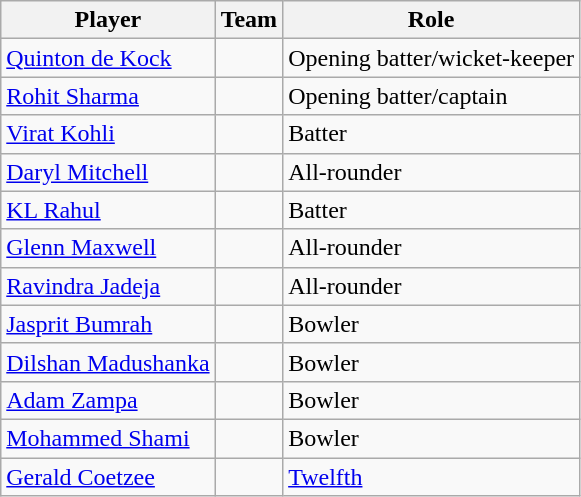<table class="wikitable">
<tr>
<th>Player</th>
<th>Team</th>
<th>Role</th>
</tr>
<tr>
<td><a href='#'>Quinton de Kock</a></td>
<td></td>
<td>Opening batter/wicket-keeper</td>
</tr>
<tr>
<td><a href='#'>Rohit Sharma</a></td>
<td></td>
<td>Opening batter/captain</td>
</tr>
<tr>
<td><a href='#'>Virat Kohli</a></td>
<td></td>
<td>Batter</td>
</tr>
<tr>
<td><a href='#'>Daryl Mitchell</a></td>
<td></td>
<td>All-rounder</td>
</tr>
<tr>
<td><a href='#'>KL Rahul</a></td>
<td></td>
<td>Batter</td>
</tr>
<tr>
<td><a href='#'>Glenn Maxwell</a></td>
<td></td>
<td>All-rounder</td>
</tr>
<tr>
<td><a href='#'>Ravindra Jadeja</a></td>
<td></td>
<td>All-rounder</td>
</tr>
<tr>
<td><a href='#'>Jasprit Bumrah</a></td>
<td></td>
<td>Bowler</td>
</tr>
<tr>
<td><a href='#'>Dilshan Madushanka</a></td>
<td></td>
<td>Bowler</td>
</tr>
<tr>
<td><a href='#'>Adam Zampa</a></td>
<td></td>
<td>Bowler</td>
</tr>
<tr>
<td><a href='#'>Mohammed Shami</a></td>
<td></td>
<td>Bowler</td>
</tr>
<tr>
<td><a href='#'>Gerald Coetzee</a></td>
<td></td>
<td><a href='#'>Twelfth</a></td>
</tr>
</table>
